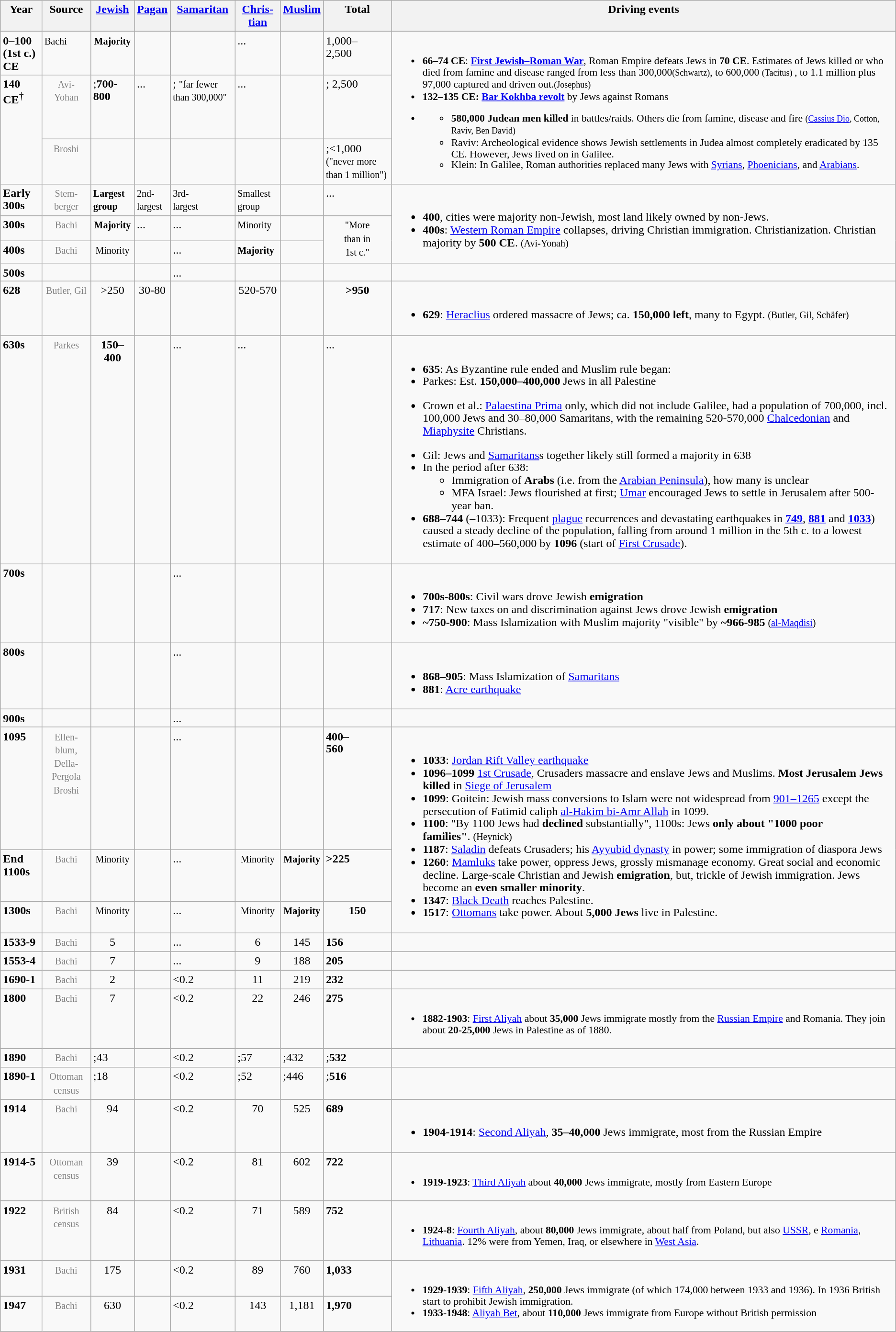<table class="wikitable sortable sort-under">
<tr>
<th style="vertical-align:top;">Year</th>
<th style="vertical-align:top;">Source</th>
<th style="vertical-align:top;"><a href='#'>Jewish</a><br></th>
<th style="vertical-align:top;"><a href='#'>Pagan</a></th>
<th style="vertical-align:top;"><a href='#'>Samar­itan</a></th>
<th style="vertical-align:top;"><a href='#'>Chris­tian</a><br></th>
<th style="vertical-align:top;"><a href='#'>Muslim</a><br>
</th>
<th style="vertical-align:top;">Total</th>
<th style="vertical-align:top;">Driving events</th>
</tr>
<tr style="vertical-align:top;line-height:1.1em">
<td><strong>0–100<br>(1st c.) CE</strong></td>
<td><small>Bachi</small></td>
<td style="text-align:center;"><small><strong>Majority</strong></small><br></td>
<td></td>
<td></td>
<td>...<br></td>
<td><br></td>
<td>1,000–<br>2,500<br><br></td>
<td rowspan=3 style="font-size:0.9em;line-height:1.1em"><br><ul><li><strong>66–74 CE</strong>: <strong><a href='#'>First Jewish–Roman War</a></strong>, Roman Empire defeats Jews in <strong>70 CE</strong>. Estimates of Jews killed or who died from famine and disease ranged from less than 300,000<small>(Schwartz)</small>, to 600,000 <small>(Tacitus) </small>, to 1.1 million plus 97,000 captured and driven out.<small>(Josephus)</small></li><li><strong>132–135 CE: <a href='#'>Bar Kokhba revolt</a></strong> by Jews against Romans</li></ul><ul><li><ul><li><strong>580,000 Judean men killed</strong> in battles/raids. Others die from famine, disease and fire <small>(<a href='#'>Cassius Dio</a>, Cotton, Raviv, Ben David)</small></li><li>Raviv: Archeological evidence shows Jewish settlements in Judea almost completely eradicated by 135 CE. However, Jews lived on in Galilee.</li><li><span>Klein:</span> In Galilee, Roman authorities replaced many Jews with <a href='#'>Syrians</a>, <a href='#'>Phoenicians</a>, and <a href='#'>Arabians</a>.</li></ul></li></ul></td>
</tr>
<tr style="vertical-align:top; line-height:1.1em;" >
<td rowspan = 2><strong>140 CE</strong><sup>†</sup></td>
<td style="text-align:center;color:grey;"><small>Avi-<br>Yohan<br></small></td>
<td>;<strong>700-800</strong><br></td>
<td>...</td>
<td> ; <small>"far fewer than 300,000"</small></td>
<td>...<br></td>
<td><br></td>
<td> ; 2,500</td>
</tr>
<tr style="vertical-align:top; line-height:1.1em;">
<td style="text-align:center;color:grey;"><small>Broshi<br></small></td>
<td><br></td>
<td></td>
<td> </td>
<td><br></td>
<td><br></td>
<td>;<1,000<br><small>("never more than 1 million")</small></td>
</tr>
<tr style="vertical-align:top; line-height:1.1em">
<td><strong>Early 300s</strong></td>
<td style="text-align:center;color:grey;"><small>Stem-<br>berger<br></small></td>
<td><small><strong>Largest<br>group</strong></small><br></td>
<td><small>2nd-<br>largest</small></td>
<td><small>3rd-<br>largest</small></td>
<td><small>Smallest<br>group</small><br></td>
<td><br></td>
<td>...</td>
<td rowspan = 3><br><ul><li><strong>400</strong>, cities were majority non-Jewish, most land likely owned by non-Jews.</li><li><strong>400s</strong>: <a href='#'>Western Roman Empire</a> collapses, driving Christian immigration. Christianization. Christian majority by <strong>500 CE</strong>. <small>(Avi-Yonah)</small></li></ul></td>
</tr>
<tr style="vertical-align:top;line-height:1.1em">
<td><strong>300s</strong></td>
<td style="text-align:center;color:grey;"><small>Bachi</small></td>
<td style="text-align:center;"><small><strong>Majority</strong></small><br></td>
<td>...</td>
<td>...</td>
<td><small>Minority</small><br></td>
<td><br></td>
<td rowspan = 2 style="text-align:center;"><small>"More<br>than in<br>1st c."<br></small></td>
</tr>
<tr style="vertical-align:top;line-height:1.1em">
<td><strong>400s</strong></td>
<td style="text-align:center;color:grey;"><small>Bachi</small></td>
<td style="text-align:center;"><small>Minority</small><br></td>
<td></td>
<td>...</td>
<td><small><strong>Majority</strong></small><br></td>
<td><br>
</td>
</tr>
<tr style="vertical-align:top;line-height:1.1em">
<td><strong>500s</strong></td>
<td style="text-align:center;color:grey;"></td>
<td style="text-align:center;"><br></td>
<td></td>
<td>...</td>
<td><br></td>
<td><br></td>
<td></td>
<td></td>
</tr>
<tr style="vertical-align:top;line-height:1.1em">
<td><strong>628</strong></td>
<td style="text-align:center;color:grey;"><small>Butler, Gil</small></td>
<td style="text-align:center;">>250<br></td>
<td style="text-align:center;">30-80</td>
<td></td>
<td style="text-align:center;">520-570</td>
<td></td>
<td style="text-align:center;"><strong>>950</strong></td>
<td><br><ul><li><strong>629</strong>: <a href='#'>Heraclius</a> ordered massacre of Jews; ca. <strong>150,000 left</strong>, many to Egypt. <small>(Butler, Gil, Schäfer)</small></li></ul></td>
</tr>
<tr style="vertical-align:top;line-height:1.1em">
<td><strong>630s</strong></td>
<td style="text-align:center;color:grey;"><small>Parkes</small></td>
<td style="text-align:center;"><strong>150–<br>400</strong><br></td>
<td></td>
<td>...</td>
<td>...<br></td>
<td><br></td>
<td>...</td>
<td><br><ul><li><strong>635</strong>: As Byzantine rule ended and Muslim rule began:</li><li>Parkes:  Est. <strong>150,000–400,000</strong> Jews in all Palestine</li></ul><ul><li>Crown et al.: <a href='#'>Palaestina Prima</a> only, which did not include Galilee, had a population of 700,000, incl. 100,000 Jews and 30–80,000 Samaritans, with the remaining 520-570,000 <a href='#'>Chalcedonian</a> and <a href='#'>Miaphysite</a> Christians.</li></ul><ul><li>Gil: Jews and <a href='#'>Samaritans</a>s together likely still formed a majority in 638</li><li>In the period after 638:<ul><li>Immigration of <strong>Arabs</strong> (i.e. from the <a href='#'>Arabian Peninsula</a>), how many is unclear</li><li>MFA Israel: Jews flourished at first; <a href='#'>Umar</a> encouraged Jews to settle in Jerusalem after 500-year ban.</li></ul></li><li><strong>688–744</strong> (–1033): Frequent <a href='#'>plague</a> recurrences and devastating earthquakes in <a href='#'><strong>749</strong></a>, <a href='#'><strong>881</strong></a> and <a href='#'><strong>1033</strong></a>) caused a steady decline of the population, falling from around 1 million in the 5th c. to a lowest estimate of 400–560,000 by <strong>1096</strong> (start of <a href='#'>First Crusade</a>).</li></ul></td>
</tr>
<tr style="vertical-align:top;line-height:1.1em">
<td><strong>700s</strong></td>
<td style="text-align:center;color:grey;"></td>
<td style="text-align:center;"><br></td>
<td></td>
<td>...</td>
<td><br></td>
<td><br></td>
<td></td>
<td><br><ul><li><strong>700s-800s</strong>: Civil wars drove Jewish <strong>emigration</strong></li><li><strong>717</strong>: New taxes on and discrimination against Jews drove Jewish <strong>emigration</strong></li><li><strong>~750-900</strong>: Mass Islamization with Muslim majority "visible" by <strong>~966-985</strong> <small>(<a href='#'>al-Maqdisi</a>)</small></li></ul></td>
</tr>
<tr style="vertical-align:top;line-height:1.1em">
<td><strong>800s</strong></td>
<td style="text-align:center;color:grey;"></td>
<td style="text-align:center;"><br></td>
<td></td>
<td>...</td>
<td><br></td>
<td><br></td>
<td></td>
<td><br><ul><li><strong>868–905</strong>: Mass Islamization of <a href='#'>Samaritans</a></li><li><strong>881</strong>: <a href='#'>Acre earthquake</a></li></ul></td>
</tr>
<tr style="vertical-align:top;line-height:1.1em">
<td><strong>900s</strong></td>
<td style="text-align:center;color:grey;"></td>
<td style="text-align:center;"><br></td>
<td></td>
<td>...</td>
<td><br></td>
<td><br></td>
<td></td>
<td></td>
</tr>
<tr style="vertical-align:top;line-height:1.1em">
<td><strong>1095</strong></td>
<td style="text-align:center;color:grey;"><small>Ellen-<br>blum, Della-<br>Pergola<br>Broshi</small></td>
<td style="text-align:center;"><br></td>
<td></td>
<td>...</td>
<td style="text-align:center;"><br></td>
<td style="text-align:center;"><br></td>
<td><strong>400–<br>560</strong><br></td>
<td rowspan=3><br><ul><li><strong>1033</strong>: <a href='#'>Jordan Rift Valley earthquake</a></li><li><strong>1096–1099</strong> <a href='#'>1st Crusade</a>, Crusaders massacre and enslave Jews and Muslims. <strong>Most Jerusalem Jews killed</strong> in <a href='#'>Siege of Jerusalem</a></li><li><strong>1099</strong>: Goitein: Jewish mass conversions to Islam were not widespread from <a href='#'>901–1265</a> except the persecution of Fatimid caliph <a href='#'>al-Hakim bi-Amr Allah</a> in 1099.</li><li><strong>1100</strong>: "By 1100 Jews had <strong>declined</strong> substantially", 1100s: Jews <strong>only about "1000 poor families"</strong>. <small>(Heynick)</small></li><li><strong>1187</strong>: <a href='#'>Saladin</a> defeats Crusaders; his <a href='#'>Ayyubid dynasty</a> in power; some immigration of diaspora Jews</li><li><strong>1260</strong>: <a href='#'>Mamluks</a> take power, oppress Jews, grossly mismanage economy. Great social and economic decline. Large-scale Christian and Jewish <strong>emigration</strong>, but, trickle of Jewish immigration. Jews become an <strong>even smaller minority</strong>.</li><li><strong>1347</strong>: <a href='#'>Black Death</a> reaches Palestine.</li><li><strong>1517</strong>: <a href='#'>Ottomans</a> take power. About <strong>5,000 Jews</strong> live in Palestine.</li></ul></td>
</tr>
<tr style="vertical-align:top;line-height:1.1em">
<td><strong>End<br>1100s</strong></td>
<td style="text-align:center;color:grey;"><small>Bachi</small></td>
<td style="text-align:center;"><small>Minority</small><br></td>
<td></td>
<td>...</td>
<td style="text-align:center;"><small>Minority</small><br></td>
<td style="text-align:center;"><small><strong>Majority</strong></small><br></td>
<td><strong>>225</strong><br></td>
</tr>
<tr style="vertical-align:top;line-height:1.1em">
<td><strong>1300s</strong></td>
<td style="text-align:center;color:grey;"><small>Bachi</small></td>
<td style="text-align:center;"><small>Minority</small><br></td>
<td></td>
<td>...</td>
<td style="text-align:center;"><small>Minority</small><br></td>
<td style="text-align:center;"><small><strong>Majority</strong></small><br></td>
<td style="text-align:center;"><strong>150</strong></td>
</tr>
<tr style="vertical-align:top;line-height:1.1em">
<td><strong>1533-9</strong></td>
<td style="text-align:center;color:grey;"><small>Bachi</small></td>
<td style="text-align:center;">5<br></td>
<td></td>
<td>...</td>
<td style="text-align:center;">6<br></td>
<td style="text-align:center;">145<br></td>
<td><strong>156</strong></td>
<td></td>
</tr>
<tr style="vertical-align:top;line-height:1.1em">
<td><strong>1553-4</strong></td>
<td style="text-align:center;color:grey;"><small>Bachi</small></td>
<td style="text-align:center;">7<br></td>
<td></td>
<td>...</td>
<td style="text-align:center;">9<br></td>
<td style="text-align:center;">188<br></td>
<td><strong>205</strong></td>
<td></td>
</tr>
<tr style="vertical-align:top;line-height:1.1em">
<td><strong>1690-1</strong></td>
<td style="text-align:center;color:grey;"><small>Bachi</small></td>
<td style="text-align:center;">2<br></td>
<td></td>
<td><0.2</td>
<td style="text-align:center;">11<br></td>
<td style="text-align:center;">219<br></td>
<td><strong>232</strong></td>
<td></td>
</tr>
<tr style="vertical-align:top;line-height:1.1em">
<td><strong>1800</strong></td>
<td style="text-align:center;color:grey;"><small>Bachi</small></td>
<td style="text-align:center;">7<br></td>
<td></td>
<td><0.2</td>
<td style="text-align:center;">22<br></td>
<td style="text-align:center;">246<br></td>
<td><strong>275</strong><br></td>
<td style="font-size:0.9em;line-height:1.1em"><br><ul><li><strong>1882-1903</strong>: <a href='#'>First Aliyah</a> about <strong>35,000</strong> Jews immigrate mostly from the <a href='#'>Russian Empire</a> and Romania. They join about <strong>20-25,000</strong> Jews in Palestine as of 1880.</li></ul></td>
</tr>
<tr style="vertical-align:top;line-height:1.1em;border-bottom:none;">
<td><strong>1890</strong></td>
<td style="text-align:center;color:grey;"><small>Bachi</small></td>
<td>;43<br></td>
<td></td>
<td><0.2</td>
<td>;57<br></td>
<td>;432<br></td>
<td>;<strong>532</strong></td>
<td></td>
</tr>
<tr style="vertical-align:top;line-height:1.1em">
<td><strong>1890-1</strong></td>
<td style="text-align:center;color:grey;"><small>Ottoman census</small></td>
<td>;18<br></td>
<td></td>
<td><0.2</td>
<td>;52<br></td>
<td>;446<br></td>
<td>;<strong>516</strong><br></td>
<td style="font-size:0.9em;line-height:1.1em"></td>
</tr>
<tr style="vertical-align:top;line-height:1.1em">
<td><strong>1914</strong></td>
<td style="text-align:center;color:grey;"><small>Bachi</small></td>
<td style="text-align:center;">94<br></td>
<td></td>
<td><0.2</td>
<td style="text-align:center;">70<br></td>
<td style="text-align:center;">525<br></td>
<td><strong>689</strong></td>
<td><br><ul><li><strong>1904-1914</strong>: <a href='#'>Second Aliyah</a>, <strong>35–40,000</strong> Jews immigrate, most from the Russian Empire</li></ul></td>
</tr>
<tr style="vertical-align:top;line-height:1.1em">
<td><strong>1914-5</strong></td>
<td style="text-align:center;color:grey;"><small>Ottoman census</small></td>
<td style="text-align:center;">39<br></td>
<td></td>
<td><0.2</td>
<td style="text-align:center;">81<br></td>
<td style="text-align:center;">602<br></td>
<td><strong>722</strong><br></td>
<td style="font-size:0.9em;line-height:1.1em"><br><ul><li><strong>1919-1923</strong>: <a href='#'>Third Aliyah</a> about <strong>40,000</strong> Jews immigrate, mostly from Eastern Europe</li></ul></td>
</tr>
<tr style="vertical-align:top;line-height:1.1em">
<td><strong>1922</strong></td>
<td style="text-align:center;color:grey;"><small>British census</small></td>
<td style="text-align:center;">84<br></td>
<td></td>
<td><0.2</td>
<td style="text-align:center;">71<br></td>
<td style="text-align:center;">589<br></td>
<td><strong>752</strong><br></td>
<td style="font-size:0.9em;line-height:1.1em"><br><ul><li><strong>1924-8</strong>: <a href='#'>Fourth Aliyah</a>, about <strong>80,000</strong> Jews immigrate, about half from Poland, but also <a href='#'>USSR</a>, e <a href='#'>Romania</a>, <a href='#'>Lithuania</a>. 12% were from Yemen, Iraq, or elsewhere in <a href='#'>West Asia</a>.</li></ul></td>
</tr>
<tr style="vertical-align:top;line-height:1.1em">
<td><strong>1931</strong></td>
<td style="text-align:center;color:grey;"><small>Bachi</small></td>
<td style="text-align:center;">175<br></td>
<td></td>
<td><0.2</td>
<td style="text-align:center;">89<br></td>
<td style="text-align:center;">760<br></td>
<td><strong>1,033</strong><br></td>
<td rowspan=2 style="font-size:0.9em;line-height:1.1em"><br><ul><li><strong>1929-1939</strong>: <a href='#'>Fifth Aliyah</a>, <strong>250,000</strong> Jews immigrate (of which 174,000 between 1933 and 1936). In 1936 British start to prohibit Jewish immigration.</li><li><strong>1933-1948</strong>: <a href='#'>Aliyah Bet</a>, about <strong>110,000</strong> Jews immigrate from Europe without British permission</li></ul></td>
</tr>
<tr style="vertical-align:top;line-height:1.1em">
<td><strong>1947</strong></td>
<td style="text-align:center;color:grey;"><small>Bachi</small></td>
<td style="text-align:center;">630<br></td>
<td></td>
<td><0.2</td>
<td style="text-align:center;">143<br></td>
<td style="text-align:center;">1,181<br></td>
<td><strong>1,970</strong></td>
</tr>
</table>
